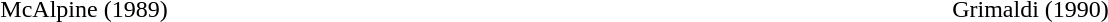<table style="width: 100%">
<tr>
<td></td>
<td></td>
</tr>
<tr>
<td style="text-align: center">McAlpine (1989)</td>
<td style="text-align: center">Grimaldi (1990)</td>
</tr>
</table>
